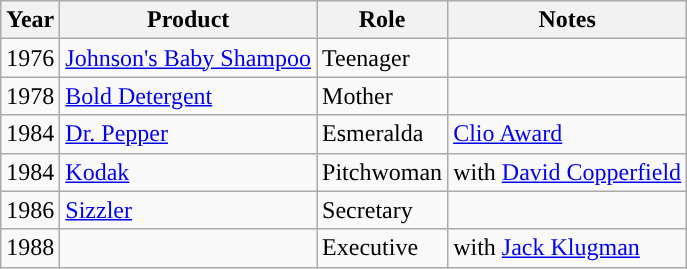<table class="wikitable sortable">
<tr>
<th scope="col">Year</th>
<th scope="col">Product</th>
<th scope="col">Role</th>
<th class="unsortable">Notes</th>
</tr>
<tr>
<td>1976</td>
<td><a href='#'>Johnson's Baby Shampoo</a></td>
<td>Teenager</td>
<td></td>
</tr>
<tr>
<td>1978</td>
<td><a href='#'>Bold Detergent</a></td>
<td>Mother</td>
<td></td>
</tr>
<tr>
<td>1984</td>
<td><a href='#'>Dr. Pepper</a></td>
<td>Esmeralda</td>
<td><a href='#'>Clio Award</a></td>
</tr>
<tr>
<td>1984</td>
<td><a href='#'>Kodak</a></td>
<td>Pitchwoman</td>
<td>with <a href='#'>David Copperfield</a></td>
</tr>
<tr>
<td>1986</td>
<td><a href='#'>Sizzler</a></td>
<td>Secretary</td>
<td></td>
</tr>
<tr>
<td>1988</td>
<td></td>
<td>Executive</td>
<td>with <a href='#'>Jack Klugman</a></td>
</tr>
</table>
